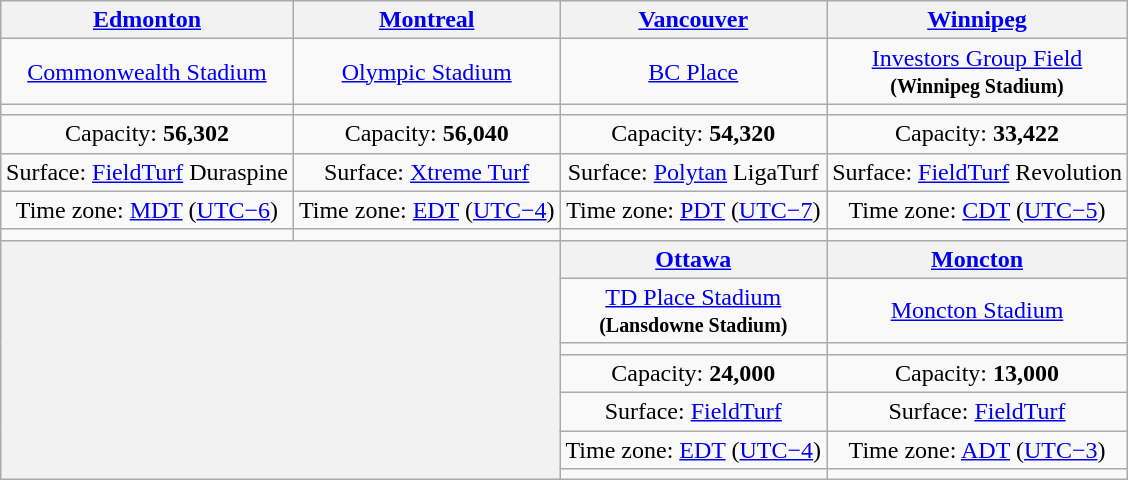<table class="wikitable" style="text-align:center;margin:1em auto;">
<tr>
<th><a href='#'>Edmonton</a></th>
<th><a href='#'>Montreal</a></th>
<th><a href='#'>Vancouver</a></th>
<th><a href='#'>Winnipeg</a></th>
</tr>
<tr>
<td><a href='#'>Commonwealth Stadium</a></td>
<td><a href='#'>Olympic Stadium</a></td>
<td><a href='#'>BC Place</a></td>
<td><a href='#'>Investors Group Field</a><br><strong><small>(Winnipeg Stadium)</small></strong></td>
</tr>
<tr>
<td><small></small></td>
<td><small></small></td>
<td><small></small></td>
<td><small></small></td>
</tr>
<tr>
<td>Capacity: <strong>56,302</strong></td>
<td>Capacity: <strong>56,040</strong></td>
<td>Capacity: <strong>54,320</strong></td>
<td>Capacity: <strong>33,422 </strong></td>
</tr>
<tr>
<td>Surface: <a href='#'>FieldTurf</a> Duraspine</td>
<td>Surface: <a href='#'>Xtreme Turf</a></td>
<td>Surface: <a href='#'>Polytan</a> LigaTurf</td>
<td>Surface: <a href='#'>FieldTurf</a> Revolution</td>
</tr>
<tr>
<td>Time zone: <a href='#'>MDT</a> (<a href='#'>UTC−6</a>)</td>
<td>Time zone: <a href='#'>EDT</a> (<a href='#'>UTC−4</a>)</td>
<td>Time zone: <a href='#'>PDT</a> (<a href='#'>UTC−7</a>)</td>
<td>Time zone: <a href='#'>CDT</a> (<a href='#'>UTC−5</a>)</td>
</tr>
<tr>
<td></td>
<td></td>
<td></td>
<td></td>
</tr>
<tr>
<th colspan=2 rowspan=7><br></th>
<th><a href='#'>Ottawa</a></th>
<th><a href='#'>Moncton</a></th>
</tr>
<tr>
<td><a href='#'>TD Place Stadium</a><br><strong><small>(Lansdowne Stadium)</small></strong></td>
<td><a href='#'>Moncton Stadium</a></td>
</tr>
<tr>
<td><small></small></td>
<td><small></small></td>
</tr>
<tr>
<td>Capacity: <strong>24,000</strong></td>
<td>Capacity: <strong>13,000</strong></td>
</tr>
<tr>
<td>Surface: <a href='#'>FieldTurf</a></td>
<td>Surface: <a href='#'>FieldTurf</a></td>
</tr>
<tr>
<td>Time zone: <a href='#'>EDT</a> (<a href='#'>UTC−4</a>)</td>
<td>Time zone: <a href='#'>ADT</a> (<a href='#'>UTC−3</a>)</td>
</tr>
<tr>
<td></td>
<td></td>
</tr>
</table>
